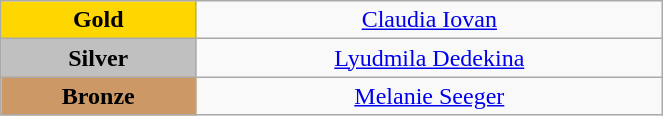<table class="wikitable" style="text-align:center; " width="35%">
<tr>
<td bgcolor="gold"><strong>Gold</strong></td>
<td><a href='#'>Claudia Iovan</a><br>  <small><em></em></small></td>
</tr>
<tr>
<td bgcolor="silver"><strong>Silver</strong></td>
<td><a href='#'>Lyudmila Dedekina</a><br>  <small><em></em></small></td>
</tr>
<tr>
<td bgcolor="CC9966"><strong>Bronze</strong></td>
<td><a href='#'>Melanie Seeger</a><br>  <small><em></em></small></td>
</tr>
</table>
